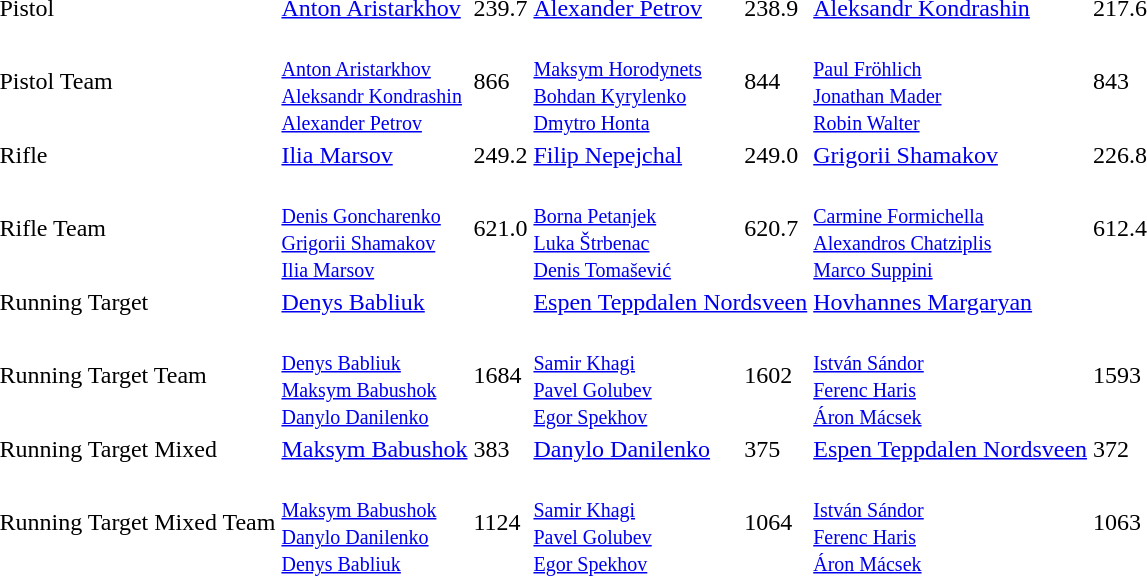<table>
<tr>
<td>Pistol</td>
<td><a href='#'>Anton Aristarkhov</a><br></td>
<td>239.7</td>
<td><a href='#'>Alexander Petrov</a><br></td>
<td>238.9</td>
<td><a href='#'>Aleksandr Kondrashin</a><br></td>
<td>217.6</td>
</tr>
<tr>
<td>Pistol Team</td>
<td><br><small><a href='#'>Anton Aristarkhov</a><br><a href='#'>Aleksandr Kondrashin</a><br><a href='#'>Alexander Petrov</a></small></td>
<td>866</td>
<td><br><small><a href='#'>Maksym Horodynets</a><br><a href='#'>Bohdan Kyrylenko</a><br><a href='#'>Dmytro Honta</a></small></td>
<td>844</td>
<td><br><small><a href='#'>Paul Fröhlich</a><br><a href='#'>Jonathan Mader</a><br><a href='#'>Robin Walter</a></small></td>
<td>843</td>
</tr>
<tr>
<td>Rifle</td>
<td><a href='#'>Ilia Marsov</a><br></td>
<td>249.2</td>
<td><a href='#'>Filip Nepejchal</a><br></td>
<td>249.0</td>
<td><a href='#'>Grigorii Shamakov</a><br></td>
<td>226.8</td>
</tr>
<tr>
<td>Rifle Team</td>
<td><br><small><a href='#'>Denis Goncharenko</a><br><a href='#'>Grigorii Shamakov</a><br><a href='#'>Ilia Marsov</a></small></td>
<td>621.0</td>
<td><br><small><a href='#'>Borna Petanjek</a><br><a href='#'>Luka Štrbenac</a><br><a href='#'>Denis Tomašević</a></small></td>
<td>620.7</td>
<td><br><small><a href='#'>Carmine Formichella</a><br><a href='#'>Alexandros Chatziplis</a><br><a href='#'>Marco Suppini</a></small></td>
<td>612.4</td>
</tr>
<tr>
<td>Running Target</td>
<td colspan=2><a href='#'>Denys Babliuk</a><br></td>
<td colspan=2><a href='#'>Espen Teppdalen Nordsveen</a><br></td>
<td colspan=2><a href='#'>Hovhannes Margaryan</a><br></td>
</tr>
<tr>
<td>Running Target Team</td>
<td><br><small><a href='#'>Denys Babliuk</a><br><a href='#'>Maksym Babushok</a><br><a href='#'>Danylo Danilenko</a></small></td>
<td>1684</td>
<td><br><small><a href='#'>Samir Khagi</a><br><a href='#'>Pavel Golubev</a><br><a href='#'>Egor Spekhov</a></small></td>
<td>1602</td>
<td><br><small><a href='#'>István Sándor</a><br><a href='#'>Ferenc Haris</a><br><a href='#'>Áron Mácsek</a></small></td>
<td>1593</td>
</tr>
<tr>
<td>Running Target Mixed</td>
<td><a href='#'>Maksym Babushok</a><br></td>
<td>383</td>
<td><a href='#'>Danylo Danilenko</a><br></td>
<td>375</td>
<td><a href='#'>Espen Teppdalen Nordsveen</a><br></td>
<td>372</td>
</tr>
<tr>
<td>Running Target Mixed Team</td>
<td><br><small><a href='#'>Maksym Babushok</a><br><a href='#'>Danylo Danilenko</a><br><a href='#'>Denys Babliuk</a></small></td>
<td>1124</td>
<td><br><small><a href='#'>Samir Khagi</a><br><a href='#'>Pavel Golubev</a><br><a href='#'>Egor Spekhov</a></small></td>
<td>1064</td>
<td><br><small><a href='#'>István Sándor</a><br><a href='#'>Ferenc Haris</a><br><a href='#'>Áron Mácsek</a></small></td>
<td>1063</td>
</tr>
</table>
